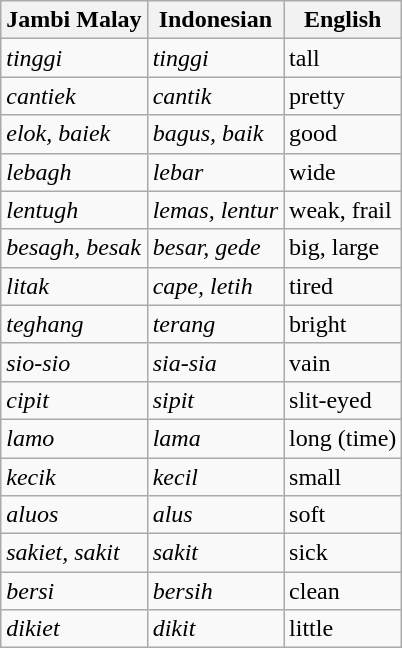<table class="wikitable">
<tr>
<th>Jambi Malay</th>
<th>Indonesian</th>
<th>English</th>
</tr>
<tr>
<td><em>tinggi</em></td>
<td><em>tinggi</em></td>
<td>tall</td>
</tr>
<tr>
<td><em>cantiek</em></td>
<td><em>cantik</em></td>
<td>pretty</td>
</tr>
<tr>
<td><em>elok, baiek</em></td>
<td><em>bagus, baik</em></td>
<td>good</td>
</tr>
<tr>
<td><em>lebagh</em></td>
<td><em>lebar</em></td>
<td>wide</td>
</tr>
<tr>
<td><em>lentugh</em></td>
<td><em>lemas, lentur</em></td>
<td>weak, frail</td>
</tr>
<tr>
<td><em>besagh, besak</em></td>
<td><em>besar, gede</em></td>
<td>big, large</td>
</tr>
<tr>
<td><em>litak</em></td>
<td><em>cape, letih</em></td>
<td>tired</td>
</tr>
<tr>
<td><em>teghang</em></td>
<td><em>terang</em></td>
<td>bright</td>
</tr>
<tr>
<td><em>sio-sio</em></td>
<td><em>sia-sia</em></td>
<td>vain</td>
</tr>
<tr>
<td><em>cipit</em></td>
<td><em>sipit</em></td>
<td>slit-eyed</td>
</tr>
<tr>
<td><em>lamo</em></td>
<td><em>lama</em></td>
<td>long (time)</td>
</tr>
<tr>
<td><em>kecik</em></td>
<td><em>kecil</em></td>
<td>small</td>
</tr>
<tr>
<td><em>aluos</em></td>
<td><em>alus</em></td>
<td>soft</td>
</tr>
<tr>
<td><em>sakiet, sakit</em></td>
<td><em>sakit</em></td>
<td>sick</td>
</tr>
<tr>
<td><em>bersi</em></td>
<td><em>bersih</em></td>
<td>clean</td>
</tr>
<tr>
<td><em>dikiet</em></td>
<td><em>dikit</em></td>
<td>little</td>
</tr>
</table>
